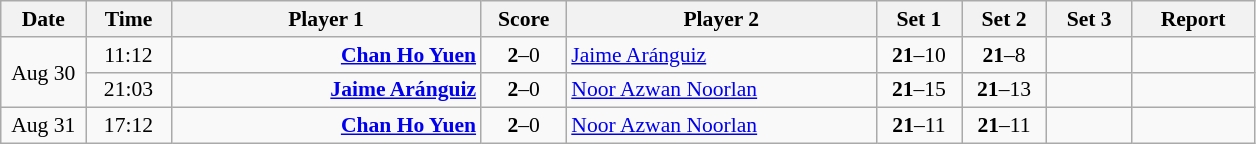<table class="nowrap wikitable" style="font-size:90%; text-align:center">
<tr>
<th width="50">Date</th>
<th width="50">Time</th>
<th width="200">Player 1</th>
<th width="50">Score</th>
<th width="200">Player 2</th>
<th width="50">Set 1</th>
<th width="50">Set 2</th>
<th width="50">Set 3</th>
<th width="75">Report</th>
</tr>
<tr>
<td rowspan="2">Aug 30</td>
<td>11:12</td>
<td align="right"><strong><a href='#'>Chan Ho Yuen</a> </strong></td>
<td><strong>2</strong>–0</td>
<td align="left"> <a href='#'>Jaime Aránguiz</a></td>
<td><strong>21</strong>–10</td>
<td><strong>21</strong>–8</td>
<td></td>
<td></td>
</tr>
<tr>
<td>21:03</td>
<td align="right"><strong><a href='#'>Jaime Aránguiz</a> </strong></td>
<td><strong>2</strong>–0</td>
<td align="left"> <a href='#'>Noor Azwan Noorlan</a></td>
<td><strong>21</strong>–15</td>
<td><strong>21</strong>–13</td>
<td></td>
<td></td>
</tr>
<tr>
<td>Aug 31</td>
<td>17:12</td>
<td align="right"><strong><a href='#'>Chan Ho Yuen</a> </strong></td>
<td><strong>2</strong>–0</td>
<td align="left"> <a href='#'>Noor Azwan Noorlan</a></td>
<td><strong>21</strong>–11</td>
<td><strong>21</strong>–11</td>
<td></td>
<td></td>
</tr>
</table>
